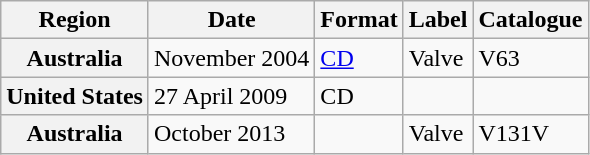<table class="wikitable plainrowheaders">
<tr>
<th scope="col">Region</th>
<th scope="col">Date</th>
<th scope="col">Format</th>
<th scope="col">Label</th>
<th scope="col">Catalogue</th>
</tr>
<tr>
<th scope="row">Australia</th>
<td>November 2004</td>
<td><a href='#'>CD</a></td>
<td>Valve</td>
<td>V63</td>
</tr>
<tr>
<th scope="row">United States</th>
<td>27 April 2009</td>
<td>CD</td>
<td></td>
<td></td>
</tr>
<tr>
<th scope="row">Australia</th>
<td>October 2013</td>
<td rowspan="2"></td>
<td>Valve</td>
<td>V131V</td>
</tr>
</table>
